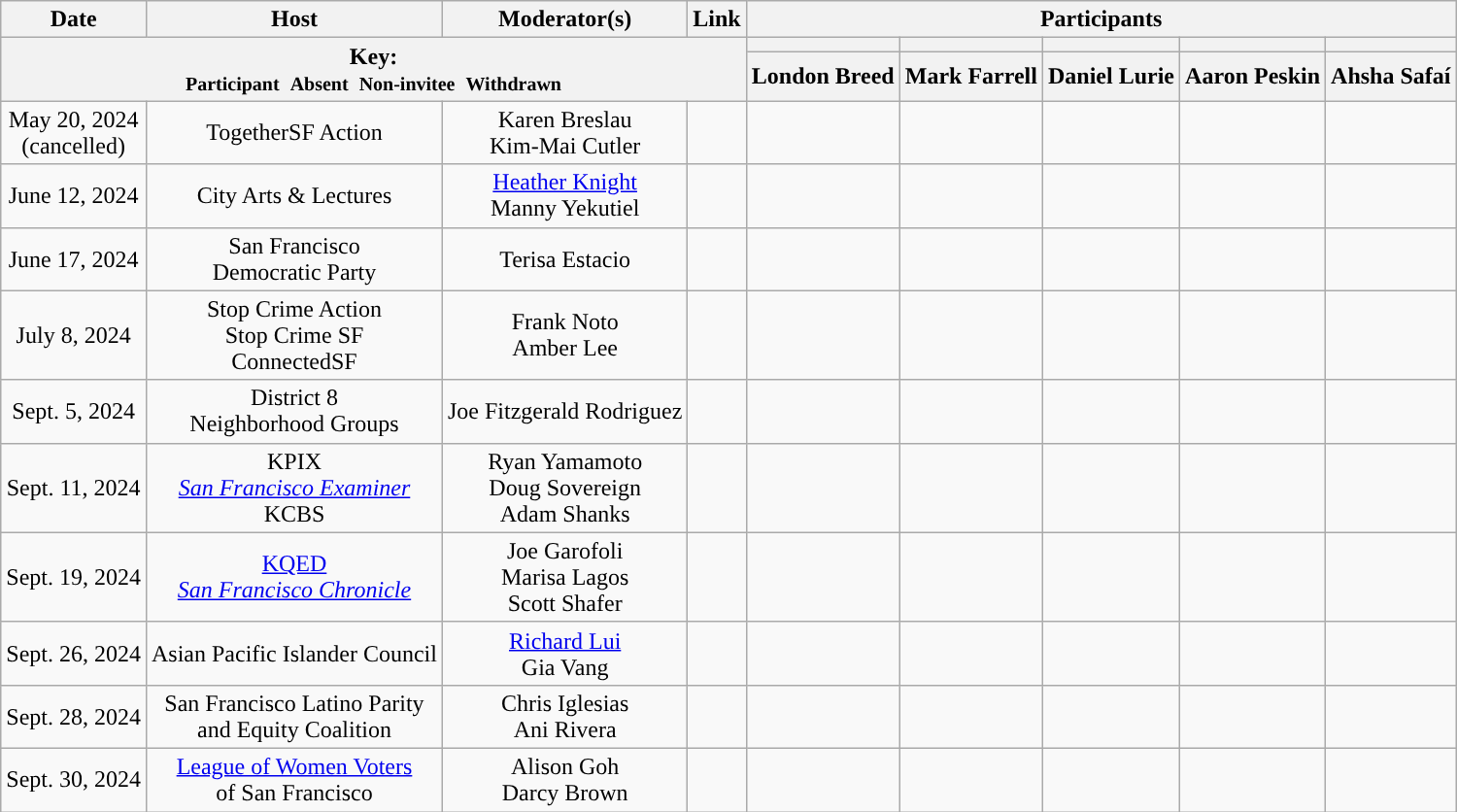<table class="wikitable" style="text-align:center;">
<tr>
<th scope="col">Date</th>
<th scope="col">Host</th>
<th scope="col">Moderator(s)</th>
<th scope="col">Link</th>
<th colspan="5" scope="col">Participants</th>
</tr>
<tr>
<th colspan="4" rowspan="2">Key:<br> <small>Participant </small>  <small>Absent </small>  <small>Non-invitee </small>  <small>Withdrawn</small></th>
<th scope="col" style="background:"></th>
<th scope="col" style="background:"></th>
<th scope="col" style="background:"></th>
<th scope="col" style="background:"></th>
<th scope="col" style="background:"></th>
</tr>
<tr>
<th scope="col">London Breed</th>
<th scope="col">Mark Farrell</th>
<th scope="col">Daniel Lurie</th>
<th scope="col">Aaron Peskin</th>
<th scope="col">Ahsha Safaí</th>
</tr>
<tr>
<td style="white-space:nowrap;">May 20, 2024<br> (cancelled)</td>
<td style="white-space:nowrap;">TogetherSF Action</td>
<td style="white-space:nowrap;">Karen Breslau<br>Kim-Mai Cutler</td>
<td style="white-space:nowrap;"></td>
<td></td>
<td></td>
<td></td>
<td></td>
<td></td>
</tr>
<tr>
<td style="white-space:nowrap;">June 12, 2024</td>
<td style="white-space:nowrap;">City Arts & Lectures</td>
<td style="white-space:nowrap;"><a href='#'>Heather Knight</a><br>Manny Yekutiel</td>
<td style="white-space:nowrap;"></td>
<td></td>
<td></td>
<td></td>
<td></td>
<td></td>
</tr>
<tr>
<td style="white-space:nowrap;">June 17, 2024</td>
<td style="white-space:nowrap;">San Francisco<br>Democratic Party</td>
<td style="white-space:nowrap;">Terisa Estacio</td>
<td style="white-space:nowrap;"></td>
<td></td>
<td></td>
<td></td>
<td></td>
<td></td>
</tr>
<tr>
<td style="white-space:nowrap;">July 8, 2024</td>
<td style="white-space:nowrap;">Stop Crime Action<br>Stop Crime SF<br>ConnectedSF</td>
<td style="white-space:nowrap;">Frank Noto<br>Amber Lee</td>
<td style="white-space:nowrap;"></td>
<td></td>
<td></td>
<td></td>
<td></td>
<td></td>
</tr>
<tr>
<td style="white-space:nowrap;">Sept. 5, 2024</td>
<td style="white-space:nowrap;">District 8<br>Neighborhood Groups</td>
<td style="white-space:nowrap;">Joe Fitzgerald Rodriguez</td>
<td style="white-space:nowrap;"></td>
<td></td>
<td></td>
<td></td>
<td></td>
<td></td>
</tr>
<tr>
<td style="white-space:nowrap;">Sept. 11, 2024</td>
<td style="white-space:nowrap;">KPIX<br><em><a href='#'>San Francisco Examiner</a></em><br>KCBS</td>
<td style="white-space:nowrap;">Ryan Yamamoto<br>Doug Sovereign<br>Adam Shanks</td>
<td style="white-space:nowrap;"></td>
<td></td>
<td></td>
<td></td>
<td></td>
<td></td>
</tr>
<tr>
<td style="white-space:nowrap;">Sept. 19, 2024</td>
<td style="white-space:nowrap;"><a href='#'>KQED</a><br><em><a href='#'>San Francisco Chronicle</a></em></td>
<td style="white-space:nowrap;">Joe Garofoli<br>Marisa Lagos<br>Scott Shafer</td>
<td style="white-space:nowrap;"></td>
<td></td>
<td></td>
<td></td>
<td></td>
<td></td>
</tr>
<tr>
<td style="white-space:nowrap;">Sept. 26, 2024</td>
<td style="white-space:nowrap;">Asian Pacific Islander Council</td>
<td style="white-space:nowrap;"><a href='#'>Richard Lui</a><br>Gia Vang</td>
<td style="white-space:nowrap;"></td>
<td></td>
<td></td>
<td></td>
<td></td>
<td></td>
</tr>
<tr>
<td style="white-space:nowrap;">Sept. 28, 2024</td>
<td style="white-space:nowrap;">San Francisco Latino Parity<br>and Equity Coalition</td>
<td style="white-space:nowrap;">Chris Iglesias<br> Ani Rivera</td>
<td style="white-space:nowrap;"></td>
<td></td>
<td></td>
<td></td>
<td></td>
<td></td>
</tr>
<tr>
<td style="white-space:nowrap;">Sept. 30, 2024</td>
<td style="white-space:nowrap;"><a href='#'>League of Women Voters</a><br>of San Francisco</td>
<td style="white-space:nowrap;">Alison Goh<br>Darcy Brown</td>
<td style="white-space:nowrap;"></td>
<td></td>
<td></td>
<td></td>
<td></td>
<td></td>
</tr>
</table>
